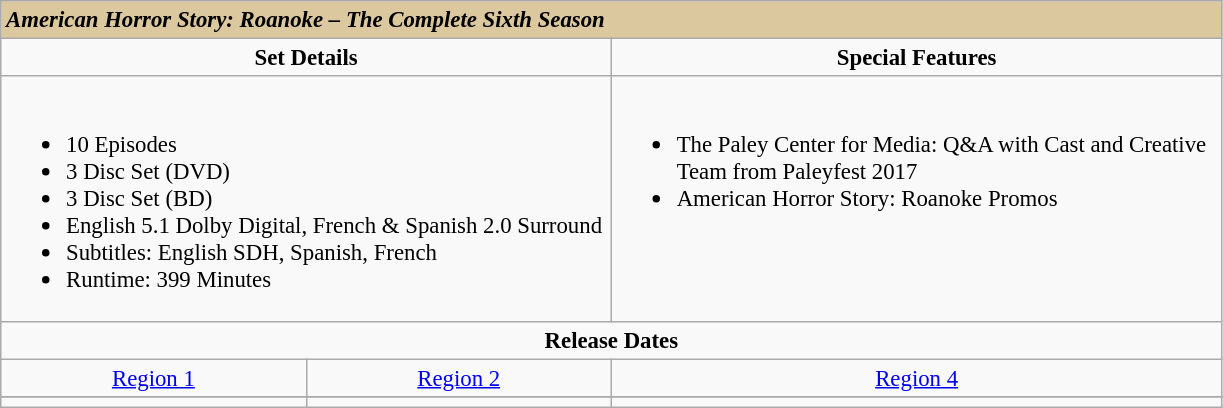<table class="wikitable" style="font-size: 95%;">
<tr style="background:#DCC89F;">
<td colspan="3"><span> <strong><em>American Horror Story: Roanoke – The Complete Sixth Season</em></strong></span></td>
</tr>
<tr style="vertical-align:top; text-align:center;">
<td style="width:400px;" colspan="2"><strong>Set Details</strong></td>
<td style="width:400px; " colspan="2"><strong>Special Features</strong></td>
</tr>
<tr valign="top">
<td colspan="2"  style="text-align:left; width:400px;"><br><ul><li>10 Episodes</li><li>3 Disc Set (DVD)</li><li>3 Disc Set (BD)</li><li>English 5.1 Dolby Digital, French & Spanish 2.0 Surround</li><li>Subtitles: English SDH, Spanish, French</li><li>Runtime: 399 Minutes</li></ul></td>
<td colspan="3"  style="text-align:left; width:400px;"><br><ul><li>The Paley Center for Media: Q&A with Cast and Creative Team from Paleyfest 2017</li><li>American Horror Story: Roanoke Promos</li></ul></td>
</tr>
<tr>
<td colspan="3" style="text-align:center;"><strong>Release Dates</strong></td>
</tr>
<tr>
<td style="text-align:center;"><a href='#'>Region 1</a></td>
<td style="text-align:center;"><a href='#'>Region 2</a></td>
<td style="text-align:center;"><a href='#'>Region 4</a></td>
</tr>
<tr style="text-align:center;">
</tr>
<tr style="text-align:center;">
</tr>
<tr>
<td colspan="1"></td>
<td colspan="1"></td>
<td colspan="1"></td>
</tr>
</table>
